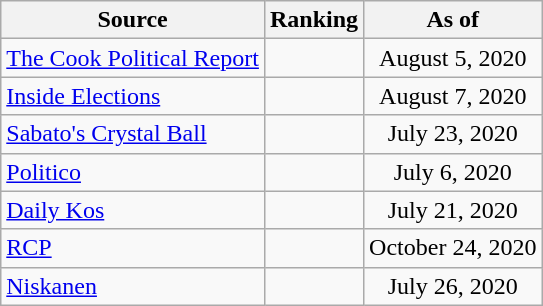<table class="wikitable" style="text-align:center">
<tr>
<th>Source</th>
<th>Ranking</th>
<th>As of</th>
</tr>
<tr>
<td align=left><a href='#'>The Cook Political Report</a></td>
<td></td>
<td>August 5, 2020</td>
</tr>
<tr>
<td align=left><a href='#'>Inside Elections</a></td>
<td></td>
<td>August 7, 2020</td>
</tr>
<tr>
<td align=left><a href='#'>Sabato's Crystal Ball</a></td>
<td></td>
<td>July 23, 2020</td>
</tr>
<tr>
<td align="left"><a href='#'>Politico</a></td>
<td></td>
<td>July 6, 2020</td>
</tr>
<tr>
<td align="left"><a href='#'>Daily Kos</a></td>
<td></td>
<td>July 21, 2020</td>
</tr>
<tr>
<td align="left"><a href='#'>RCP</a></td>
<td></td>
<td>October 24, 2020</td>
</tr>
<tr>
<td align="left"><a href='#'>Niskanen</a></td>
<td></td>
<td>July 26, 2020</td>
</tr>
</table>
